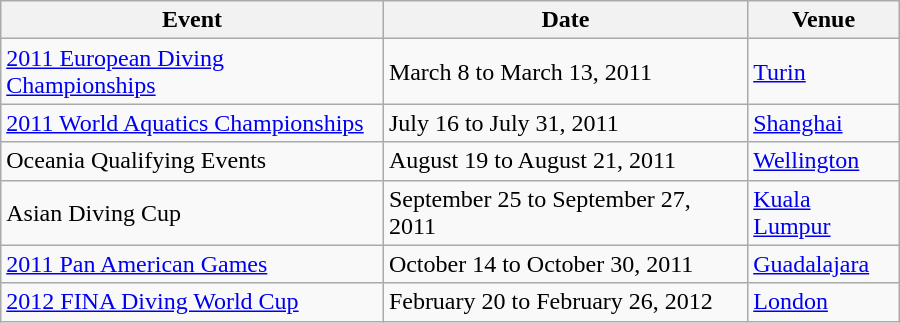<table class="wikitable" width=600>
<tr>
<th>Event</th>
<th>Date</th>
<th>Venue</th>
</tr>
<tr>
<td><a href='#'>2011 European Diving Championships</a></td>
<td>March 8 to March 13, 2011</td>
<td> <a href='#'>Turin</a></td>
</tr>
<tr>
<td><a href='#'>2011 World Aquatics Championships</a></td>
<td>July 16 to July 31, 2011</td>
<td> <a href='#'>Shanghai</a></td>
</tr>
<tr>
<td>Oceania Qualifying Events </td>
<td>August 19 to August 21, 2011</td>
<td> <a href='#'>Wellington</a></td>
</tr>
<tr>
<td>Asian Diving Cup</td>
<td>September 25 to September 27, 2011</td>
<td> <a href='#'>Kuala Lumpur</a></td>
</tr>
<tr>
<td><a href='#'>2011 Pan American Games</a></td>
<td>October 14 to October 30, 2011</td>
<td> <a href='#'>Guadalajara</a></td>
</tr>
<tr>
<td><a href='#'>2012 FINA Diving World Cup</a></td>
<td>February 20 to February 26, 2012</td>
<td> <a href='#'>London</a></td>
</tr>
</table>
